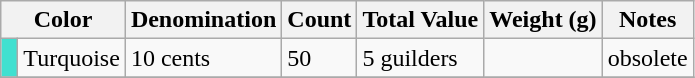<table class="wikitable">
<tr>
<th colspan=2>Color</th>
<th>Denomination</th>
<th>Count</th>
<th>Total Value</th>
<th>Weight (g)</th>
<th>Notes</th>
</tr>
<tr>
<td style="background:Turquoise"> </td>
<td>Turquoise</td>
<td>10 cents</td>
<td>50</td>
<td>5 guilders</td>
<td></td>
<td>obsolete</td>
</tr>
<tr>
</tr>
</table>
